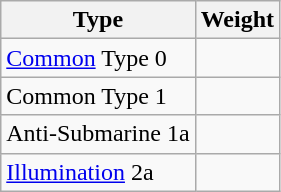<table class="wikitable">
<tr>
<th>Type</th>
<th>Weight</th>
</tr>
<tr>
<td><a href='#'>Common</a> Type 0</td>
<td></td>
</tr>
<tr>
<td>Common Type 1</td>
<td></td>
</tr>
<tr>
<td>Anti-Submarine 1a</td>
<td></td>
</tr>
<tr>
<td><a href='#'>Illumination</a> 2a</td>
<td></td>
</tr>
</table>
